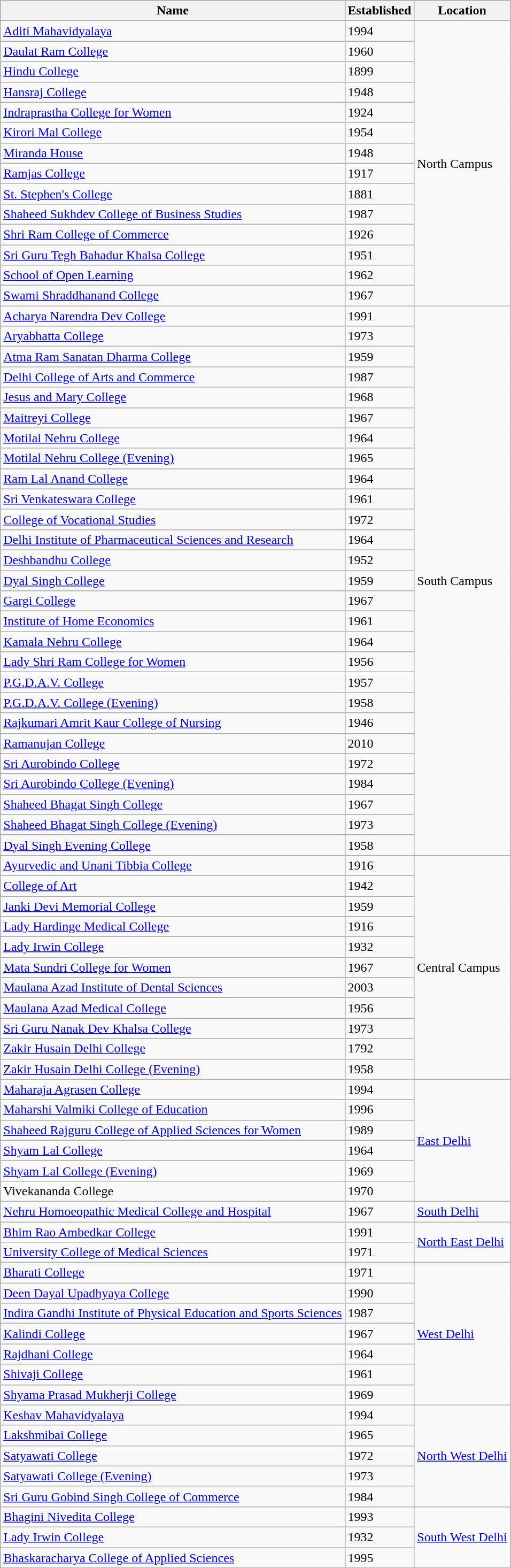<table class="wikitable sortable" style="">
<tr>
<th>Name</th>
<th>Established</th>
<th>Location</th>
</tr>
<tr>
<td><a href='#'>Aditi Mahavidyalaya</a></td>
<td>1994</td>
<td rowspan="14">North Campus</td>
</tr>
<tr>
<td><a href='#'>Daulat Ram College</a></td>
<td>1960</td>
</tr>
<tr>
<td><a href='#'>Hindu College</a></td>
<td>1899</td>
</tr>
<tr>
<td><a href='#'>Hansraj College</a></td>
<td>1948</td>
</tr>
<tr>
<td><a href='#'>Indraprastha College for Women</a></td>
<td>1924</td>
</tr>
<tr>
<td><a href='#'>Kirori Mal College</a></td>
<td>1954</td>
</tr>
<tr>
<td><a href='#'>Miranda House</a></td>
<td>1948</td>
</tr>
<tr>
<td><a href='#'>Ramjas College</a></td>
<td>1917</td>
</tr>
<tr>
<td><a href='#'>St. Stephen's College</a></td>
<td>1881</td>
</tr>
<tr>
<td><a href='#'>Shaheed Sukhdev College of Business Studies</a></td>
<td>1987</td>
</tr>
<tr>
<td><a href='#'>Shri Ram College of Commerce</a></td>
<td>1926</td>
</tr>
<tr>
<td><a href='#'>Sri Guru Tegh Bahadur Khalsa College</a></td>
<td>1951</td>
</tr>
<tr>
<td><a href='#'>School of Open Learning</a></td>
<td>1962</td>
</tr>
<tr>
<td><a href='#'>Swami Shraddhanand College</a></td>
<td>1967</td>
</tr>
<tr>
<td><a href='#'>Acharya Narendra Dev College</a></td>
<td>1991</td>
<td rowspan="27">South Campus</td>
</tr>
<tr>
<td><a href='#'>Aryabhatta College</a></td>
<td>1973</td>
</tr>
<tr>
<td><a href='#'>Atma Ram Sanatan Dharma College</a></td>
<td>1959</td>
</tr>
<tr>
<td><a href='#'>Delhi College of Arts and Commerce</a></td>
<td>1987</td>
</tr>
<tr>
<td><a href='#'>Jesus and Mary College</a></td>
<td>1968</td>
</tr>
<tr>
<td><a href='#'>Maitreyi College</a></td>
<td>1967</td>
</tr>
<tr>
<td><a href='#'>Motilal Nehru College</a></td>
<td>1964</td>
</tr>
<tr>
<td><a href='#'>Motilal Nehru College (Evening)</a></td>
<td>1965</td>
</tr>
<tr>
<td><a href='#'>Ram Lal Anand College</a></td>
<td>1964</td>
</tr>
<tr>
<td><a href='#'>Sri Venkateswara College</a></td>
<td>1961</td>
</tr>
<tr>
<td><a href='#'>College of Vocational Studies</a></td>
<td>1972</td>
</tr>
<tr>
<td><a href='#'>Delhi Institute of Pharmaceutical Sciences and Research</a></td>
<td>1964</td>
</tr>
<tr>
<td><a href='#'>Deshbandhu College</a></td>
<td>1952</td>
</tr>
<tr>
<td><a href='#'>Dyal Singh College</a></td>
<td>1959</td>
</tr>
<tr>
<td><a href='#'>Gargi College</a></td>
<td>1967</td>
</tr>
<tr>
<td><a href='#'>Institute of Home Economics</a></td>
<td>1961</td>
</tr>
<tr>
<td><a href='#'>Kamala Nehru College</a></td>
<td>1964</td>
</tr>
<tr>
<td><a href='#'>Lady Shri Ram College for Women</a></td>
<td>1956</td>
</tr>
<tr>
<td><a href='#'>P.G.D.A.V. College</a></td>
<td>1957</td>
</tr>
<tr>
<td><a href='#'>P.G.D.A.V. College (Evening)</a></td>
<td>1958</td>
</tr>
<tr>
<td><a href='#'>Rajkumari Amrit Kaur College of Nursing</a></td>
<td>1946</td>
</tr>
<tr>
<td><a href='#'>Ramanujan College</a></td>
<td>2010</td>
</tr>
<tr>
<td><a href='#'>Sri Aurobindo College</a></td>
<td>1972</td>
</tr>
<tr>
<td><a href='#'>Sri Aurobindo College (Evening)</a></td>
<td>1984</td>
</tr>
<tr>
<td><a href='#'>Shaheed Bhagat Singh College</a></td>
<td>1967</td>
</tr>
<tr>
<td><a href='#'>Shaheed Bhagat Singh College (Evening)</a></td>
<td>1973</td>
</tr>
<tr>
<td><a href='#'>Dyal Singh Evening College </a></td>
<td>1958</td>
</tr>
<tr>
<td><a href='#'>Ayurvedic and Unani Tibbia College</a></td>
<td>1916</td>
<td rowspan="11">Central Campus</td>
</tr>
<tr>
<td><a href='#'>College of Art</a></td>
<td>1942</td>
</tr>
<tr>
<td><a href='#'>Janki Devi Memorial College</a></td>
<td>1959</td>
</tr>
<tr>
<td><a href='#'>Lady Hardinge Medical College</a></td>
<td>1916</td>
</tr>
<tr>
<td><a href='#'>Lady Irwin College</a></td>
<td>1932</td>
</tr>
<tr>
<td><a href='#'>Mata Sundri College for Women</a></td>
<td>1967</td>
</tr>
<tr>
<td><a href='#'>Maulana Azad Institute of Dental Sciences</a></td>
<td>2003</td>
</tr>
<tr>
<td><a href='#'>Maulana Azad Medical College</a></td>
<td>1956</td>
</tr>
<tr>
<td><a href='#'>Sri Guru Nanak Dev Khalsa College</a></td>
<td>1973</td>
</tr>
<tr>
<td><a href='#'>Zakir Husain Delhi College</a></td>
<td>1792</td>
</tr>
<tr>
<td><a href='#'>Zakir Husain Delhi College (Evening)</a></td>
<td>1958</td>
</tr>
<tr>
<td><a href='#'>Maharaja Agrasen College</a></td>
<td>1994</td>
<td rowspan="6"><a href='#'>East Delhi</a></td>
</tr>
<tr>
<td><a href='#'>Maharshi Valmiki College of Education</a></td>
<td>1996</td>
</tr>
<tr>
<td><a href='#'>Shaheed Rajguru College of Applied Sciences for Women</a></td>
<td>1989</td>
</tr>
<tr>
<td><a href='#'>Shyam Lal College</a></td>
<td>1964</td>
</tr>
<tr>
<td><a href='#'>Shyam Lal College (Evening)</a></td>
<td>1969</td>
</tr>
<tr>
<td>Vivekananda College</td>
<td>1970</td>
</tr>
<tr>
<td><a href='#'>Nehru Homoeopathic Medical College and Hospital</a></td>
<td>1967</td>
<td><a href='#'>South Delhi</a></td>
</tr>
<tr>
<td><a href='#'>Bhim Rao Ambedkar College</a></td>
<td>1991</td>
<td rowspan="2"><a href='#'>North East Delhi</a></td>
</tr>
<tr>
<td><a href='#'>University College of Medical Sciences</a></td>
<td>1971</td>
</tr>
<tr>
<td><a href='#'>Bharati College</a></td>
<td>1971</td>
<td rowspan="7"><a href='#'>West Delhi</a></td>
</tr>
<tr>
<td><a href='#'>Deen Dayal Upadhyaya College</a></td>
<td>1990</td>
</tr>
<tr>
<td><a href='#'>Indira Gandhi Institute of Physical Education and Sports Sciences</a></td>
<td>1987</td>
</tr>
<tr>
<td><a href='#'>Kalindi College</a></td>
<td>1967</td>
</tr>
<tr>
<td><a href='#'>Rajdhani College</a></td>
<td>1964</td>
</tr>
<tr>
<td><a href='#'>Shivaji College</a></td>
<td>1961</td>
</tr>
<tr>
<td><a href='#'>Shyama Prasad Mukherji College</a></td>
<td>1969</td>
</tr>
<tr>
<td><a href='#'>Keshav Mahavidyalaya</a></td>
<td>1994</td>
<td rowspan="5"><a href='#'>North West Delhi</a></td>
</tr>
<tr>
<td><a href='#'>Lakshmibai College</a></td>
<td>1965</td>
</tr>
<tr>
<td><a href='#'>Satyawati College</a></td>
<td>1972</td>
</tr>
<tr>
<td><a href='#'>Satyawati College (Evening)</a></td>
<td>1973</td>
</tr>
<tr>
<td><a href='#'>Sri Guru Gobind Singh College of Commerce</a></td>
<td>1984</td>
</tr>
<tr>
<td><a href='#'>Bhagini Nivedita College</a></td>
<td>1993</td>
<td rowspan="3"><a href='#'>South West Delhi</a></td>
</tr>
<tr>
<td><a href='#'>Lady Irwin College</a></td>
<td>1932</td>
</tr>
<tr>
<td><a href='#'>Bhaskaracharya College of Applied Sciences</a></td>
<td>1995</td>
</tr>
</table>
